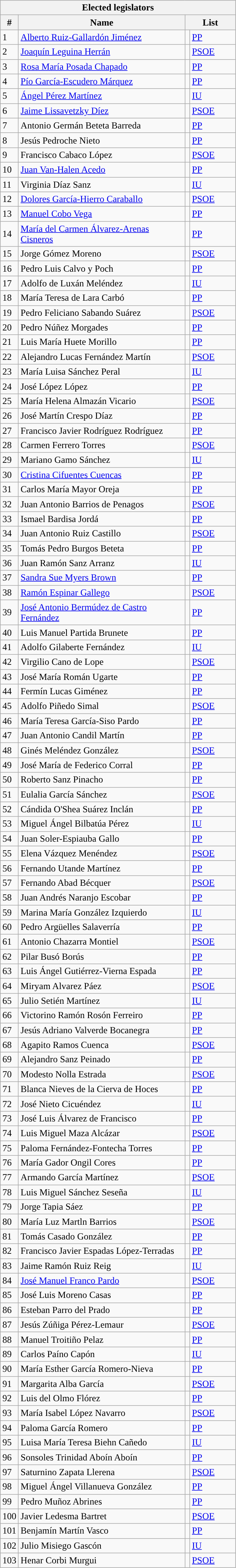<table class="wikitable sortable collapsible collapsed">
<tr background-color:#E9E9E9">
<th colspan="4">Elected legislators</th>
</tr>
<tr background-color:#E9E9E9">
<th width="10px">#</th>
<th width="280px">Name</th>
<th width="80px" colspan="2">List</th>
</tr>
<tr>
<td>1</td>
<td><a href='#'>Alberto Ruiz-Gallardón Jiménez</a></td>
<td width="1"></td>
<td><a href='#'>PP</a></td>
</tr>
<tr>
<td>2</td>
<td><a href='#'>Joaquín Leguina Herrán</a></td>
<td></td>
<td><a href='#'>PSOE</a></td>
</tr>
<tr>
<td>3</td>
<td><a href='#'>Rosa María Posada Chapado</a></td>
<td></td>
<td><a href='#'>PP</a></td>
</tr>
<tr>
<td>4</td>
<td><a href='#'>Pío García-Escudero Márquez</a></td>
<td></td>
<td><a href='#'>PP</a></td>
</tr>
<tr>
<td>5</td>
<td><a href='#'>Ángel Pérez Martínez</a></td>
<td></td>
<td><a href='#'>IU</a></td>
</tr>
<tr>
<td>6</td>
<td><a href='#'>Jaime Lissavetzky Díez</a></td>
<td></td>
<td><a href='#'>PSOE</a></td>
</tr>
<tr>
<td>7</td>
<td>Antonio Germán Beteta Barreda </td>
<td></td>
<td><a href='#'>PP</a></td>
</tr>
<tr>
<td>8</td>
<td>Jesús Pedroche Nieto </td>
<td></td>
<td><a href='#'>PP</a></td>
</tr>
<tr>
<td>9</td>
<td>Francisco Cabaco López</td>
<td></td>
<td><a href='#'>PSOE</a></td>
</tr>
<tr>
<td>10</td>
<td><a href='#'>Juan Van-Halen Acedo</a></td>
<td></td>
<td><a href='#'>PP</a></td>
</tr>
<tr>
<td>11</td>
<td>Virginia Díaz Sanz</td>
<td></td>
<td><a href='#'>IU</a></td>
</tr>
<tr>
<td>12</td>
<td><a href='#'>Dolores García-Hierro Caraballo</a></td>
<td></td>
<td><a href='#'>PSOE</a></td>
</tr>
<tr>
<td>13</td>
<td><a href='#'>Manuel Cobo Vega</a></td>
<td></td>
<td><a href='#'>PP</a></td>
</tr>
<tr>
<td>14</td>
<td><a href='#'>María del Carmen Álvarez-Arenas Cisneros</a></td>
<td></td>
<td><a href='#'>PP</a></td>
</tr>
<tr>
<td>15</td>
<td>Jorge Gómez Moreno</td>
<td></td>
<td><a href='#'>PSOE</a></td>
</tr>
<tr>
<td>16</td>
<td>Pedro Luis Calvo y Poch </td>
<td></td>
<td><a href='#'>PP</a></td>
</tr>
<tr>
<td>17</td>
<td>Adolfo de Luxán Meléndez</td>
<td></td>
<td><a href='#'>IU</a></td>
</tr>
<tr>
<td>18</td>
<td>María Teresa de Lara Carbó </td>
<td></td>
<td><a href='#'>PP</a></td>
</tr>
<tr>
<td>19</td>
<td>Pedro Feliciano Sabando Suárez </td>
<td></td>
<td><a href='#'>PSOE</a></td>
</tr>
<tr>
<td>20</td>
<td>Pedro Núñez Morgades </td>
<td></td>
<td><a href='#'>PP</a></td>
</tr>
<tr>
<td>21</td>
<td>Luis María Huete Morillo </td>
<td></td>
<td><a href='#'>PP</a></td>
</tr>
<tr>
<td>22</td>
<td>Alejandro Lucas Fernández Martín</td>
<td></td>
<td><a href='#'>PSOE</a></td>
</tr>
<tr>
<td>23</td>
<td>María Luisa Sánchez Peral</td>
<td></td>
<td><a href='#'>IU</a></td>
</tr>
<tr>
<td>24</td>
<td>José López López</td>
<td></td>
<td><a href='#'>PP</a></td>
</tr>
<tr>
<td>25</td>
<td>María Helena Almazán Vicario</td>
<td></td>
<td><a href='#'>PSOE</a></td>
</tr>
<tr>
<td>26</td>
<td>José Martín Crespo Díaz</td>
<td></td>
<td><a href='#'>PP</a></td>
</tr>
<tr>
<td>27</td>
<td>Francisco Javier Rodríguez Rodríguez </td>
<td></td>
<td><a href='#'>PP</a></td>
</tr>
<tr>
<td>28</td>
<td>Carmen Ferrero Torres </td>
<td></td>
<td><a href='#'>PSOE</a></td>
</tr>
<tr>
<td>29</td>
<td>Mariano Gamo Sánchez</td>
<td></td>
<td><a href='#'>IU</a></td>
</tr>
<tr>
<td>30</td>
<td><a href='#'>Cristina Cifuentes Cuencas</a></td>
<td></td>
<td><a href='#'>PP</a></td>
</tr>
<tr>
<td>31</td>
<td>Carlos María Mayor Oreja </td>
<td></td>
<td><a href='#'>PP</a></td>
</tr>
<tr>
<td>32</td>
<td>Juan Antonio Barrios de Penagos</td>
<td></td>
<td><a href='#'>PSOE</a></td>
</tr>
<tr>
<td>33</td>
<td>Ismael Bardisa Jordá </td>
<td></td>
<td><a href='#'>PP</a></td>
</tr>
<tr>
<td>34</td>
<td>Juan Antonio Ruiz Castillo</td>
<td></td>
<td><a href='#'>PSOE</a></td>
</tr>
<tr>
<td>35</td>
<td>Tomás Pedro Burgos Beteta </td>
<td></td>
<td><a href='#'>PP</a></td>
</tr>
<tr>
<td>36</td>
<td>Juan Ramón Sanz Arranz</td>
<td></td>
<td><a href='#'>IU</a></td>
</tr>
<tr>
<td>37</td>
<td><a href='#'>Sandra Sue Myers Brown</a></td>
<td></td>
<td><a href='#'>PP</a></td>
</tr>
<tr>
<td>38</td>
<td><a href='#'>Ramón Espinar Gallego</a></td>
<td></td>
<td><a href='#'>PSOE</a></td>
</tr>
<tr>
<td>39</td>
<td><a href='#'>José Antonio Bermúdez de Castro Fernández</a></td>
<td></td>
<td><a href='#'>PP</a></td>
</tr>
<tr>
<td>40</td>
<td>Luis Manuel Partida Brunete</td>
<td></td>
<td><a href='#'>PP</a></td>
</tr>
<tr>
<td>41</td>
<td>Adolfo Gilaberte Fernández</td>
<td></td>
<td><a href='#'>IU</a></td>
</tr>
<tr>
<td>42</td>
<td>Virgilio Cano de Lope </td>
<td></td>
<td><a href='#'>PSOE</a></td>
</tr>
<tr>
<td>43</td>
<td>José María Román Ugarte</td>
<td></td>
<td><a href='#'>PP</a></td>
</tr>
<tr>
<td>44</td>
<td>Fermín Lucas Giménez</td>
<td></td>
<td><a href='#'>PP</a></td>
</tr>
<tr>
<td>45</td>
<td>Adolfo Piñedo Simal </td>
<td></td>
<td><a href='#'>PSOE</a></td>
</tr>
<tr>
<td>46</td>
<td>María Teresa García-Siso Pardo</td>
<td></td>
<td><a href='#'>PP</a></td>
</tr>
<tr>
<td>47</td>
<td>Juan Antonio Candil Martín</td>
<td></td>
<td><a href='#'>PP</a></td>
</tr>
<tr>
<td>48</td>
<td>Ginés Meléndez González</td>
<td></td>
<td><a href='#'>PSOE</a></td>
</tr>
<tr>
<td>49</td>
<td>José María de Federico Corral</td>
<td></td>
<td><a href='#'>PP</a></td>
</tr>
<tr>
<td>50</td>
<td>Roberto Sanz Pinacho</td>
<td></td>
<td><a href='#'>PP</a></td>
</tr>
<tr>
<td>51</td>
<td>Eulalia García Sánchez</td>
<td></td>
<td><a href='#'>PSOE</a></td>
</tr>
<tr>
<td>52</td>
<td>Cándida O'Shea Suárez Inclán</td>
<td></td>
<td><a href='#'>PP</a></td>
</tr>
<tr>
<td>53</td>
<td>Miguel Ángel Bilbatúa Pérez</td>
<td></td>
<td><a href='#'>IU</a></td>
</tr>
<tr>
<td>54</td>
<td>Juan Soler-Espiauba Gallo </td>
<td></td>
<td><a href='#'>PP</a></td>
</tr>
<tr>
<td>55</td>
<td>Elena Vázquez Menéndez </td>
<td></td>
<td><a href='#'>PSOE</a></td>
</tr>
<tr>
<td>56</td>
<td>Fernando Utande Martínez</td>
<td></td>
<td><a href='#'>PP</a></td>
</tr>
<tr>
<td>57</td>
<td>Fernando Abad Bécquer </td>
<td></td>
<td><a href='#'>PSOE</a></td>
</tr>
<tr>
<td>58</td>
<td>Juan Andrés Naranjo Escobar</td>
<td></td>
<td><a href='#'>PP</a></td>
</tr>
<tr>
<td>59</td>
<td>Marina María González Izquierdo</td>
<td></td>
<td><a href='#'>IU</a></td>
</tr>
<tr>
<td>60</td>
<td>Pedro Argüelles Salaverría </td>
<td></td>
<td><a href='#'>PP</a></td>
</tr>
<tr>
<td>61</td>
<td>Antonio Chazarra Montiel</td>
<td></td>
<td><a href='#'>PSOE</a></td>
</tr>
<tr>
<td>62</td>
<td>Pilar Busó Borús </td>
<td></td>
<td><a href='#'>PP</a></td>
</tr>
<tr>
<td>63</td>
<td>Luis Ángel Gutiérrez-Vierna Espada</td>
<td></td>
<td><a href='#'>PP</a></td>
</tr>
<tr>
<td>64</td>
<td>Miryam Alvarez Páez</td>
<td></td>
<td><a href='#'>PSOE</a></td>
</tr>
<tr>
<td>65</td>
<td>Julio Setién Martínez</td>
<td></td>
<td><a href='#'>IU</a></td>
</tr>
<tr>
<td>66</td>
<td>Victorino Ramón Rosón Ferreiro</td>
<td></td>
<td><a href='#'>PP</a></td>
</tr>
<tr>
<td>67</td>
<td>Jesús Adriano Valverde Bocanegra</td>
<td></td>
<td><a href='#'>PP</a></td>
</tr>
<tr>
<td>68</td>
<td>Agapito Ramos Cuenca </td>
<td></td>
<td><a href='#'>PSOE</a></td>
</tr>
<tr>
<td>69</td>
<td>Alejandro Sanz Peinado</td>
<td></td>
<td><a href='#'>PP</a></td>
</tr>
<tr>
<td>70</td>
<td>Modesto Nolla Estrada </td>
<td></td>
<td><a href='#'>PSOE</a></td>
</tr>
<tr>
<td>71</td>
<td>Blanca Nieves de la Cierva de Hoces</td>
<td></td>
<td><a href='#'>PP</a></td>
</tr>
<tr>
<td>72</td>
<td>José Nieto Cicuéndez</td>
<td></td>
<td><a href='#'>IU</a></td>
</tr>
<tr>
<td>73</td>
<td>José Luis Álvarez de Francisco</td>
<td></td>
<td><a href='#'>PP</a></td>
</tr>
<tr>
<td>74</td>
<td>Luis Miguel Maza Alcázar</td>
<td></td>
<td><a href='#'>PSOE</a></td>
</tr>
<tr>
<td>75</td>
<td>Paloma Fernández-Fontecha Torres</td>
<td></td>
<td><a href='#'>PP</a></td>
</tr>
<tr>
<td>76</td>
<td>María Gador Ongil Cores </td>
<td></td>
<td><a href='#'>PP</a></td>
</tr>
<tr>
<td>77</td>
<td>Armando García Martínez</td>
<td></td>
<td><a href='#'>PSOE</a></td>
</tr>
<tr>
<td>78</td>
<td>Luis Miguel Sánchez Seseña</td>
<td></td>
<td><a href='#'>IU</a></td>
</tr>
<tr>
<td>79</td>
<td>Jorge Tapia Sáez</td>
<td></td>
<td><a href='#'>PP</a></td>
</tr>
<tr>
<td>80</td>
<td>María Luz Martln Barrios</td>
<td></td>
<td><a href='#'>PSOE</a></td>
</tr>
<tr>
<td>81</td>
<td>Tomás Casado González</td>
<td></td>
<td><a href='#'>PP</a></td>
</tr>
<tr>
<td>82</td>
<td>Francisco Javier Espadas López-Terradas</td>
<td></td>
<td><a href='#'>PP</a></td>
</tr>
<tr>
<td>83</td>
<td>Jaime Ramón Ruiz Reig</td>
<td></td>
<td><a href='#'>IU</a></td>
</tr>
<tr>
<td>84</td>
<td><a href='#'>José Manuel Franco Pardo</a></td>
<td></td>
<td><a href='#'>PSOE</a></td>
</tr>
<tr>
<td>85</td>
<td>José Luis Moreno Casas</td>
<td></td>
<td><a href='#'>PP</a></td>
</tr>
<tr>
<td>86</td>
<td>Esteban Parro del Prado </td>
<td></td>
<td><a href='#'>PP</a></td>
</tr>
<tr>
<td>87</td>
<td>Jesús Zúñiga Pérez-Lemaur</td>
<td></td>
<td><a href='#'>PSOE</a></td>
</tr>
<tr>
<td>88</td>
<td>Manuel Troitiño Pelaz</td>
<td></td>
<td><a href='#'>PP</a></td>
</tr>
<tr>
<td>89</td>
<td>Carlos Paíno Capón</td>
<td></td>
<td><a href='#'>IU</a></td>
</tr>
<tr>
<td>90</td>
<td>María Esther García Romero-Nieva</td>
<td></td>
<td><a href='#'>PP</a></td>
</tr>
<tr>
<td>91</td>
<td>Margarita Alba García</td>
<td></td>
<td><a href='#'>PSOE</a></td>
</tr>
<tr>
<td>92</td>
<td>Luis del Olmo Flórez</td>
<td></td>
<td><a href='#'>PP</a></td>
</tr>
<tr>
<td>93</td>
<td>María Isabel López Navarro</td>
<td></td>
<td><a href='#'>PSOE</a></td>
</tr>
<tr>
<td>94</td>
<td>Paloma García Romero </td>
<td></td>
<td><a href='#'>PP</a></td>
</tr>
<tr>
<td>95</td>
<td>Luisa María Teresa Biehn Cañedo</td>
<td></td>
<td><a href='#'>IU</a></td>
</tr>
<tr>
<td>96</td>
<td>Sonsoles Trinidad Aboín Aboín </td>
<td></td>
<td><a href='#'>PP</a></td>
</tr>
<tr>
<td>97</td>
<td>Saturnino Zapata Llerena</td>
<td></td>
<td><a href='#'>PSOE</a></td>
</tr>
<tr>
<td>98</td>
<td>Miguel Ángel Villanueva González </td>
<td></td>
<td><a href='#'>PP</a></td>
</tr>
<tr>
<td>99</td>
<td>Pedro Muñoz Abrines </td>
<td></td>
<td><a href='#'>PP</a></td>
</tr>
<tr>
<td>100</td>
<td>Javier Ledesma Bartret</td>
<td></td>
<td><a href='#'>PSOE</a></td>
</tr>
<tr>
<td>101</td>
<td>Benjamín Martín Vasco</td>
<td></td>
<td><a href='#'>PP</a></td>
</tr>
<tr>
<td>102</td>
<td>Julio Misiego Gascón</td>
<td></td>
<td><a href='#'>IU</a></td>
</tr>
<tr>
<td>103</td>
<td>Henar Corbi Murgui</td>
<td></td>
<td><a href='#'>PSOE</a></td>
</tr>
</table>
